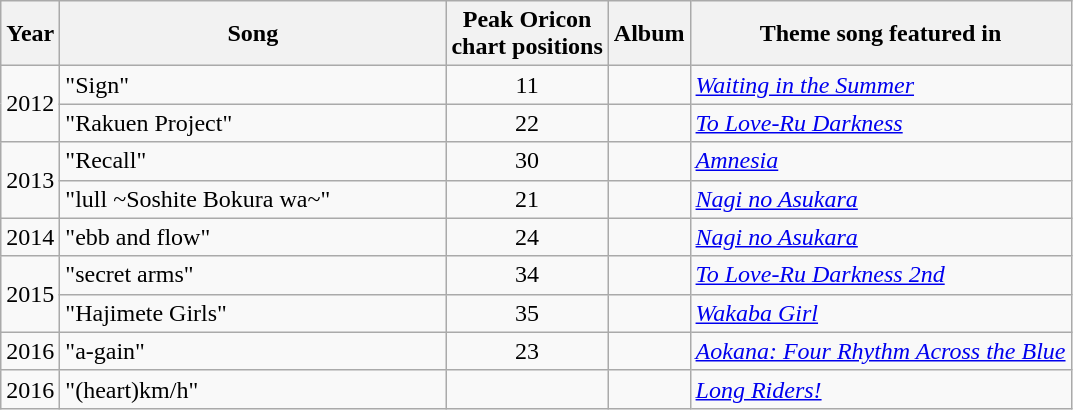<table class="wikitable" border="1">
<tr>
<th rowspan="1">Year</th>
<th rowspan="1" width="250">Song</th>
<th colspan="1">Peak Oricon<br> chart positions<br></th>
<th rowspan="1">Album</th>
<th rowspan="1">Theme song featured in</th>
</tr>
<tr>
<td rowspan="2">2012</td>
<td>"Sign"</td>
<td align="center">11</td>
<td></td>
<td><em><a href='#'>Waiting in the Summer</a></em></td>
</tr>
<tr>
<td>"Rakuen Project"</td>
<td align="center">22</td>
<td></td>
<td><em><a href='#'>To Love-Ru Darkness</a></em></td>
</tr>
<tr>
<td rowspan="2">2013</td>
<td>"Recall"</td>
<td align="center">30</td>
<td></td>
<td><em><a href='#'>Amnesia</a></em></td>
</tr>
<tr>
<td>"lull ~Soshite Bokura wa~"</td>
<td align="center">21</td>
<td></td>
<td><em><a href='#'>Nagi no Asukara</a></em></td>
</tr>
<tr>
<td rowspan="1">2014</td>
<td>"ebb and flow"</td>
<td align="center">24</td>
<td></td>
<td><em><a href='#'>Nagi no Asukara</a></em></td>
</tr>
<tr>
<td rowspan="2">2015</td>
<td>"secret arms"</td>
<td align="center">34</td>
<td></td>
<td><em><a href='#'>To Love-Ru Darkness 2nd</a></em></td>
</tr>
<tr>
<td>"Hajimete Girls"</td>
<td align="center">35</td>
<td></td>
<td><em><a href='#'>Wakaba Girl</a></em></td>
</tr>
<tr>
<td rowspan="1">2016</td>
<td>"a-gain"</td>
<td align="center">23</td>
<td></td>
<td><em><a href='#'>Aokana: Four Rhythm Across the Blue</a></em></td>
</tr>
<tr>
<td>2016</td>
<td>"(heart)km/h"</td>
<td></td>
<td></td>
<td><em><a href='#'>Long Riders!</a></em></td>
</tr>
</table>
